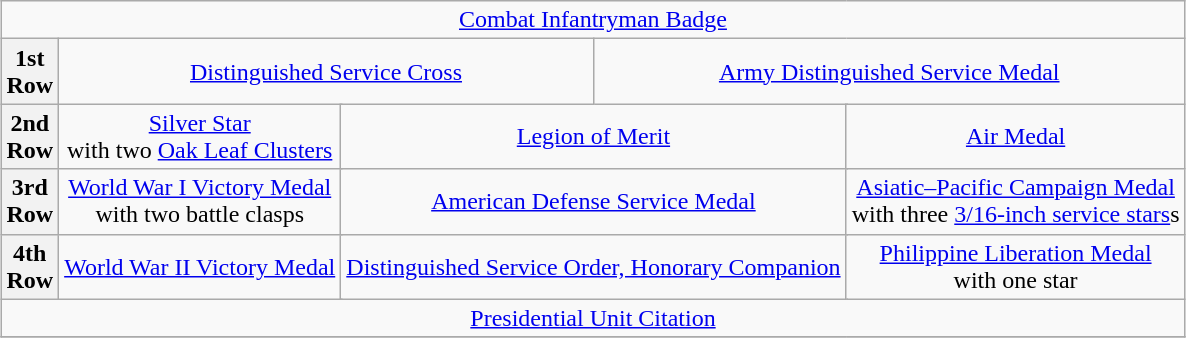<table class="wikitable" style="margin:1em auto; text-align:center;">
<tr>
<td colspan="19"><a href='#'>Combat Infantryman Badge</a></td>
</tr>
<tr>
<th>1st <br>Row</th>
<td colspan="6"><a href='#'>Distinguished Service Cross</a></td>
<td colspan="7"><a href='#'>Army Distinguished Service Medal</a></td>
</tr>
<tr>
<th>2nd <br>Row</th>
<td colspan="4"><a href='#'>Silver Star</a> <br>with two <a href='#'>Oak Leaf Clusters</a></td>
<td colspan="4"><a href='#'>Legion of Merit</a></td>
<td colspan="4"><a href='#'>Air Medal</a></td>
</tr>
<tr>
<th>3rd <br>Row</th>
<td colspan="4"><a href='#'>World War I Victory Medal</a> <br>with two battle clasps</td>
<td colspan="4"><a href='#'>American Defense Service Medal</a></td>
<td colspan="4"><a href='#'>Asiatic–Pacific Campaign Medal</a><br> with three <a href='#'>3/16-inch service stars</a>s</td>
</tr>
<tr>
<th>4th <br>Row</th>
<td colspan="4"><a href='#'>World War II Victory Medal</a></td>
<td colspan="4"><a href='#'>Distinguished Service Order, Honorary Companion</a></td>
<td colspan="4"><a href='#'>Philippine Liberation Medal</a> <br> with one star</td>
</tr>
<tr>
<td colspan="19"><a href='#'>Presidential Unit Citation</a></td>
</tr>
<tr>
</tr>
</table>
